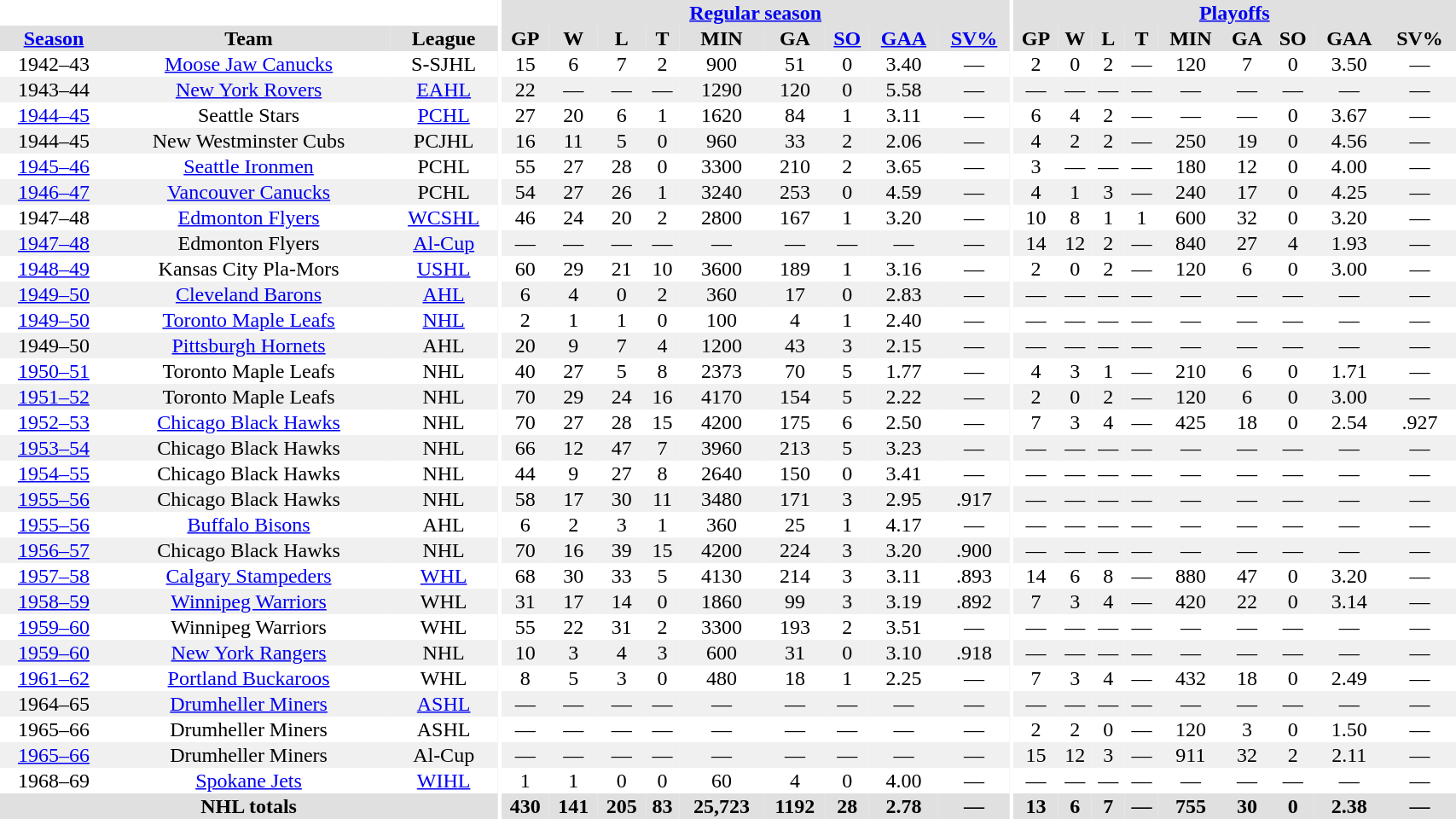<table border="0" cellpadding="1" cellspacing="0" style="width:90%; text-align:center;">
<tr bgcolor="#e0e0e0">
<th colspan="3" bgcolor="#ffffff"></th>
<th rowspan="99" bgcolor="#ffffff"></th>
<th colspan="9" bgcolor="#e0e0e0"><a href='#'>Regular season</a></th>
<th rowspan="99" bgcolor="#ffffff"></th>
<th colspan="9" bgcolor="#e0e0e0"><a href='#'>Playoffs</a></th>
</tr>
<tr bgcolor="#e0e0e0">
<th><a href='#'>Season</a></th>
<th>Team</th>
<th>League</th>
<th>GP</th>
<th>W</th>
<th>L</th>
<th>T</th>
<th>MIN</th>
<th>GA</th>
<th><a href='#'>SO</a></th>
<th><a href='#'>GAA</a></th>
<th><a href='#'>SV%</a></th>
<th>GP</th>
<th>W</th>
<th>L</th>
<th>T</th>
<th>MIN</th>
<th>GA</th>
<th>SO</th>
<th>GAA</th>
<th>SV%</th>
</tr>
<tr>
<td>1942–43</td>
<td><a href='#'>Moose Jaw Canucks</a></td>
<td>S-SJHL</td>
<td>15</td>
<td>6</td>
<td>7</td>
<td>2</td>
<td>900</td>
<td>51</td>
<td>0</td>
<td>3.40</td>
<td>—</td>
<td>2</td>
<td>0</td>
<td>2</td>
<td>—</td>
<td>120</td>
<td>7</td>
<td>0</td>
<td>3.50</td>
<td>—</td>
</tr>
<tr bgcolor="#f0f0f0">
<td>1943–44</td>
<td><a href='#'>New York Rovers</a></td>
<td><a href='#'>EAHL</a></td>
<td>22</td>
<td>—</td>
<td>—</td>
<td>—</td>
<td>1290</td>
<td>120</td>
<td>0</td>
<td>5.58</td>
<td>—</td>
<td>—</td>
<td>—</td>
<td>—</td>
<td>—</td>
<td>—</td>
<td>—</td>
<td>—</td>
<td>—</td>
<td>—</td>
</tr>
<tr>
<td><a href='#'>1944–45</a></td>
<td>Seattle Stars</td>
<td><a href='#'>PCHL</a></td>
<td>27</td>
<td>20</td>
<td>6</td>
<td>1</td>
<td>1620</td>
<td>84</td>
<td>1</td>
<td>3.11</td>
<td>—</td>
<td>6</td>
<td>4</td>
<td>2</td>
<td>—</td>
<td>—</td>
<td>—</td>
<td>0</td>
<td>3.67</td>
<td>—</td>
</tr>
<tr bgcolor="#f0f0f0">
<td>1944–45</td>
<td>New Westminster Cubs</td>
<td>PCJHL</td>
<td>16</td>
<td>11</td>
<td>5</td>
<td>0</td>
<td>960</td>
<td>33</td>
<td>2</td>
<td>2.06</td>
<td>—</td>
<td>4</td>
<td>2</td>
<td>2</td>
<td>—</td>
<td>250</td>
<td>19</td>
<td>0</td>
<td>4.56</td>
<td>—</td>
</tr>
<tr>
<td><a href='#'>1945–46</a></td>
<td><a href='#'>Seattle Ironmen</a></td>
<td>PCHL</td>
<td>55</td>
<td>27</td>
<td>28</td>
<td>0</td>
<td>3300</td>
<td>210</td>
<td>2</td>
<td>3.65</td>
<td>—</td>
<td>3</td>
<td>—</td>
<td>—</td>
<td>—</td>
<td>180</td>
<td>12</td>
<td>0</td>
<td>4.00</td>
<td>—</td>
</tr>
<tr bgcolor="#f0f0f0">
<td><a href='#'>1946–47</a></td>
<td><a href='#'>Vancouver Canucks</a></td>
<td>PCHL</td>
<td>54</td>
<td>27</td>
<td>26</td>
<td>1</td>
<td>3240</td>
<td>253</td>
<td>0</td>
<td>4.59</td>
<td>—</td>
<td>4</td>
<td>1</td>
<td>3</td>
<td>—</td>
<td>240</td>
<td>17</td>
<td>0</td>
<td>4.25</td>
<td>—</td>
</tr>
<tr>
<td>1947–48</td>
<td><a href='#'>Edmonton Flyers</a></td>
<td><a href='#'>WCSHL</a></td>
<td>46</td>
<td>24</td>
<td>20</td>
<td>2</td>
<td>2800</td>
<td>167</td>
<td>1</td>
<td>3.20</td>
<td>—</td>
<td>10</td>
<td>8</td>
<td>1</td>
<td>1</td>
<td>600</td>
<td>32</td>
<td>0</td>
<td>3.20</td>
<td>—</td>
</tr>
<tr bgcolor="#f0f0f0">
<td><a href='#'>1947–48</a></td>
<td>Edmonton Flyers</td>
<td><a href='#'>Al-Cup</a></td>
<td>—</td>
<td>—</td>
<td>—</td>
<td>—</td>
<td>—</td>
<td>—</td>
<td>—</td>
<td>—</td>
<td>—</td>
<td>14</td>
<td>12</td>
<td>2</td>
<td>—</td>
<td>840</td>
<td>27</td>
<td>4</td>
<td>1.93</td>
<td>—</td>
</tr>
<tr>
<td><a href='#'>1948–49</a></td>
<td>Kansas City Pla-Mors</td>
<td><a href='#'>USHL</a></td>
<td>60</td>
<td>29</td>
<td>21</td>
<td>10</td>
<td>3600</td>
<td>189</td>
<td>1</td>
<td>3.16</td>
<td>—</td>
<td>2</td>
<td>0</td>
<td>2</td>
<td>—</td>
<td>120</td>
<td>6</td>
<td>0</td>
<td>3.00</td>
<td>—</td>
</tr>
<tr bgcolor="#f0f0f0">
<td><a href='#'>1949–50</a></td>
<td><a href='#'>Cleveland Barons</a></td>
<td><a href='#'>AHL</a></td>
<td>6</td>
<td>4</td>
<td>0</td>
<td>2</td>
<td>360</td>
<td>17</td>
<td>0</td>
<td>2.83</td>
<td>—</td>
<td>—</td>
<td>—</td>
<td>—</td>
<td>—</td>
<td>—</td>
<td>—</td>
<td>—</td>
<td>—</td>
<td>—</td>
</tr>
<tr>
<td><a href='#'>1949–50</a></td>
<td><a href='#'>Toronto Maple Leafs</a></td>
<td><a href='#'>NHL</a></td>
<td>2</td>
<td>1</td>
<td>1</td>
<td>0</td>
<td>100</td>
<td>4</td>
<td>1</td>
<td>2.40</td>
<td>—</td>
<td>—</td>
<td>—</td>
<td>—</td>
<td>—</td>
<td>—</td>
<td>—</td>
<td>—</td>
<td>—</td>
<td>—</td>
</tr>
<tr bgcolor="#f0f0f0">
<td>1949–50</td>
<td><a href='#'>Pittsburgh Hornets</a></td>
<td>AHL</td>
<td>20</td>
<td>9</td>
<td>7</td>
<td>4</td>
<td>1200</td>
<td>43</td>
<td>3</td>
<td>2.15</td>
<td>—</td>
<td>—</td>
<td>—</td>
<td>—</td>
<td>—</td>
<td>—</td>
<td>—</td>
<td>—</td>
<td>—</td>
<td>—</td>
</tr>
<tr>
<td><a href='#'>1950–51</a></td>
<td>Toronto Maple Leafs</td>
<td>NHL</td>
<td>40</td>
<td>27</td>
<td>5</td>
<td>8</td>
<td>2373</td>
<td>70</td>
<td>5</td>
<td>1.77</td>
<td>—</td>
<td>4</td>
<td>3</td>
<td>1</td>
<td>—</td>
<td>210</td>
<td>6</td>
<td>0</td>
<td>1.71</td>
<td>—</td>
</tr>
<tr bgcolor="#f0f0f0">
<td><a href='#'>1951–52</a></td>
<td>Toronto Maple Leafs</td>
<td>NHL</td>
<td>70</td>
<td>29</td>
<td>24</td>
<td>16</td>
<td>4170</td>
<td>154</td>
<td>5</td>
<td>2.22</td>
<td>—</td>
<td>2</td>
<td>0</td>
<td>2</td>
<td>—</td>
<td>120</td>
<td>6</td>
<td>0</td>
<td>3.00</td>
<td>—</td>
</tr>
<tr>
<td><a href='#'>1952–53</a></td>
<td><a href='#'>Chicago Black Hawks</a></td>
<td>NHL</td>
<td>70</td>
<td>27</td>
<td>28</td>
<td>15</td>
<td>4200</td>
<td>175</td>
<td>6</td>
<td>2.50</td>
<td>—</td>
<td>7</td>
<td>3</td>
<td>4</td>
<td>—</td>
<td>425</td>
<td>18</td>
<td>0</td>
<td>2.54</td>
<td>.927</td>
</tr>
<tr bgcolor="#f0f0f0">
<td><a href='#'>1953–54</a></td>
<td>Chicago Black Hawks</td>
<td>NHL</td>
<td>66</td>
<td>12</td>
<td>47</td>
<td>7</td>
<td>3960</td>
<td>213</td>
<td>5</td>
<td>3.23</td>
<td>—</td>
<td>—</td>
<td>—</td>
<td>—</td>
<td>—</td>
<td>—</td>
<td>—</td>
<td>—</td>
<td>—</td>
<td>—</td>
</tr>
<tr>
<td><a href='#'>1954–55</a></td>
<td>Chicago Black Hawks</td>
<td>NHL</td>
<td>44</td>
<td>9</td>
<td>27</td>
<td>8</td>
<td>2640</td>
<td>150</td>
<td>0</td>
<td>3.41</td>
<td>—</td>
<td>—</td>
<td>—</td>
<td>—</td>
<td>—</td>
<td>—</td>
<td>—</td>
<td>—</td>
<td>—</td>
<td>—</td>
</tr>
<tr bgcolor="#f0f0f0">
<td><a href='#'>1955–56</a></td>
<td>Chicago Black Hawks</td>
<td>NHL</td>
<td>58</td>
<td>17</td>
<td>30</td>
<td>11</td>
<td>3480</td>
<td>171</td>
<td>3</td>
<td>2.95</td>
<td>.917</td>
<td>—</td>
<td>—</td>
<td>—</td>
<td>—</td>
<td>—</td>
<td>—</td>
<td>—</td>
<td>—</td>
<td>—</td>
</tr>
<tr>
<td><a href='#'>1955–56</a></td>
<td><a href='#'>Buffalo Bisons</a></td>
<td>AHL</td>
<td>6</td>
<td>2</td>
<td>3</td>
<td>1</td>
<td>360</td>
<td>25</td>
<td>1</td>
<td>4.17</td>
<td>—</td>
<td>—</td>
<td>—</td>
<td>—</td>
<td>—</td>
<td>—</td>
<td>—</td>
<td>—</td>
<td>—</td>
<td>—</td>
</tr>
<tr bgcolor="#f0f0f0">
<td><a href='#'>1956–57</a></td>
<td>Chicago Black Hawks</td>
<td>NHL</td>
<td>70</td>
<td>16</td>
<td>39</td>
<td>15</td>
<td>4200</td>
<td>224</td>
<td>3</td>
<td>3.20</td>
<td>.900</td>
<td>—</td>
<td>—</td>
<td>—</td>
<td>—</td>
<td>—</td>
<td>—</td>
<td>—</td>
<td>—</td>
<td>—</td>
</tr>
<tr>
<td><a href='#'>1957–58</a></td>
<td><a href='#'>Calgary Stampeders</a></td>
<td><a href='#'>WHL</a></td>
<td>68</td>
<td>30</td>
<td>33</td>
<td>5</td>
<td>4130</td>
<td>214</td>
<td>3</td>
<td>3.11</td>
<td>.893</td>
<td>14</td>
<td>6</td>
<td>8</td>
<td>—</td>
<td>880</td>
<td>47</td>
<td>0</td>
<td>3.20</td>
<td>—</td>
</tr>
<tr bgcolor="#f0f0f0">
<td><a href='#'>1958–59</a></td>
<td><a href='#'>Winnipeg Warriors</a></td>
<td>WHL</td>
<td>31</td>
<td>17</td>
<td>14</td>
<td>0</td>
<td>1860</td>
<td>99</td>
<td>3</td>
<td>3.19</td>
<td>.892</td>
<td>7</td>
<td>3</td>
<td>4</td>
<td>—</td>
<td>420</td>
<td>22</td>
<td>0</td>
<td>3.14</td>
<td>—</td>
</tr>
<tr>
<td><a href='#'>1959–60</a></td>
<td>Winnipeg Warriors</td>
<td>WHL</td>
<td>55</td>
<td>22</td>
<td>31</td>
<td>2</td>
<td>3300</td>
<td>193</td>
<td>2</td>
<td>3.51</td>
<td>—</td>
<td>—</td>
<td>—</td>
<td>—</td>
<td>—</td>
<td>—</td>
<td>—</td>
<td>—</td>
<td>—</td>
<td>—</td>
</tr>
<tr bgcolor="#f0f0f0">
<td><a href='#'>1959–60</a></td>
<td><a href='#'>New York Rangers</a></td>
<td>NHL</td>
<td>10</td>
<td>3</td>
<td>4</td>
<td>3</td>
<td>600</td>
<td>31</td>
<td>0</td>
<td>3.10</td>
<td>.918</td>
<td>—</td>
<td>—</td>
<td>—</td>
<td>—</td>
<td>—</td>
<td>—</td>
<td>—</td>
<td>—</td>
<td>—</td>
</tr>
<tr>
<td><a href='#'>1961–62</a></td>
<td><a href='#'>Portland Buckaroos</a></td>
<td>WHL</td>
<td>8</td>
<td>5</td>
<td>3</td>
<td>0</td>
<td>480</td>
<td>18</td>
<td>1</td>
<td>2.25</td>
<td>—</td>
<td>7</td>
<td>3</td>
<td>4</td>
<td>—</td>
<td>432</td>
<td>18</td>
<td>0</td>
<td>2.49</td>
<td>—</td>
</tr>
<tr bgcolor="#f0f0f0">
<td>1964–65</td>
<td><a href='#'>Drumheller Miners</a></td>
<td><a href='#'>ASHL</a></td>
<td>—</td>
<td>—</td>
<td>—</td>
<td>—</td>
<td>—</td>
<td>—</td>
<td>—</td>
<td>—</td>
<td>—</td>
<td>—</td>
<td>—</td>
<td>—</td>
<td>—</td>
<td>—</td>
<td>—</td>
<td>—</td>
<td>—</td>
<td>—</td>
</tr>
<tr>
<td>1965–66</td>
<td>Drumheller Miners</td>
<td>ASHL</td>
<td>—</td>
<td>—</td>
<td>—</td>
<td>—</td>
<td>—</td>
<td>—</td>
<td>—</td>
<td>—</td>
<td>—</td>
<td>2</td>
<td>2</td>
<td>0</td>
<td>—</td>
<td>120</td>
<td>3</td>
<td>0</td>
<td>1.50</td>
<td>—</td>
</tr>
<tr bgcolor="#f0f0f0">
<td><a href='#'>1965–66</a></td>
<td>Drumheller Miners</td>
<td>Al-Cup</td>
<td>—</td>
<td>—</td>
<td>—</td>
<td>—</td>
<td>—</td>
<td>—</td>
<td>—</td>
<td>—</td>
<td>—</td>
<td>15</td>
<td>12</td>
<td>3</td>
<td>—</td>
<td>911</td>
<td>32</td>
<td>2</td>
<td>2.11</td>
<td>—</td>
</tr>
<tr>
<td>1968–69</td>
<td><a href='#'>Spokane Jets</a></td>
<td><a href='#'>WIHL</a></td>
<td>1</td>
<td>1</td>
<td>0</td>
<td>0</td>
<td>60</td>
<td>4</td>
<td>0</td>
<td>4.00</td>
<td>—</td>
<td>—</td>
<td>—</td>
<td>—</td>
<td>—</td>
<td>—</td>
<td>—</td>
<td>—</td>
<td>—</td>
<td>—</td>
</tr>
<tr bgcolor="#e0e0e0">
<th colspan=3>NHL totals</th>
<th>430</th>
<th>141</th>
<th>205</th>
<th>83</th>
<th>25,723</th>
<th>1192</th>
<th>28</th>
<th>2.78</th>
<th>—</th>
<th>13</th>
<th>6</th>
<th>7</th>
<th>—</th>
<th>755</th>
<th>30</th>
<th>0</th>
<th>2.38</th>
<th>—</th>
</tr>
</table>
